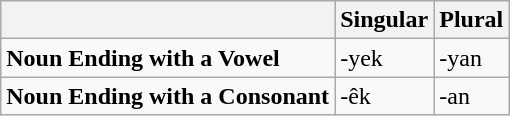<table class="wikitable">
<tr>
<th></th>
<th>Singular</th>
<th>Plural</th>
</tr>
<tr>
<td><strong>Noun Ending with a Vowel</strong></td>
<td>-yek</td>
<td>-yan</td>
</tr>
<tr>
<td><strong>Noun Ending with a Consonant</strong></td>
<td>-êk</td>
<td>-an</td>
</tr>
</table>
